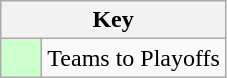<table class="wikitable" style="text-align: center;">
<tr>
<th colspan=2>Key</th>
</tr>
<tr>
<td style="background:#ccffcc; width:20px;"></td>
<td align=left>Teams to Playoffs</td>
</tr>
</table>
